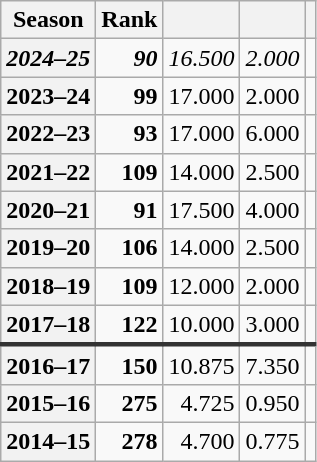<table class="wikitable sortable" style="text-align: right;">
<tr>
<th>Season</th>
<th>Rank</th>
<th></th>
<th></th>
<th></th>
</tr>
<tr>
<th><em>2024–25</em></th>
<td><strong><em>90</em></strong> </td>
<td><em>16.500</em></td>
<td><em>2.000</em></td>
<td></td>
</tr>
<tr>
<th>2023–24</th>
<td><strong>99</strong> </td>
<td>17.000</td>
<td>2.000</td>
<td></td>
</tr>
<tr>
<th>2022–23</th>
<td><strong>93</strong> </td>
<td>17.000</td>
<td>6.000</td>
<td></td>
</tr>
<tr>
<th>2021–22</th>
<td><strong>109</strong> </td>
<td>14.000</td>
<td>2.500</td>
<td></td>
</tr>
<tr>
<th>2020–21</th>
<td><strong>91</strong> </td>
<td>17.500</td>
<td>4.000</td>
<td></td>
</tr>
<tr>
<th>2019–20</th>
<td><strong>106</strong> </td>
<td>14.000</td>
<td>2.500</td>
<td></td>
</tr>
<tr>
<th>2018–19</th>
<td><strong>109</strong> </td>
<td>12.000</td>
<td>2.000</td>
<td></td>
</tr>
<tr>
<th>2017–18</th>
<td><strong>122</strong> </td>
<td>10.000</td>
<td>3.000</td>
<td></td>
</tr>
<tr style="border-top: 3px solid #333333;">
<th>2016–17</th>
<td><strong>150</strong> </td>
<td>10.875</td>
<td>7.350</td>
<td></td>
</tr>
<tr>
<th>2015–16</th>
<td><strong>275</strong> </td>
<td>4.725</td>
<td>0.950</td>
<td></td>
</tr>
<tr>
<th>2014–15</th>
<td><strong>278</strong> </td>
<td>4.700</td>
<td>0.775</td>
<td></td>
</tr>
</table>
